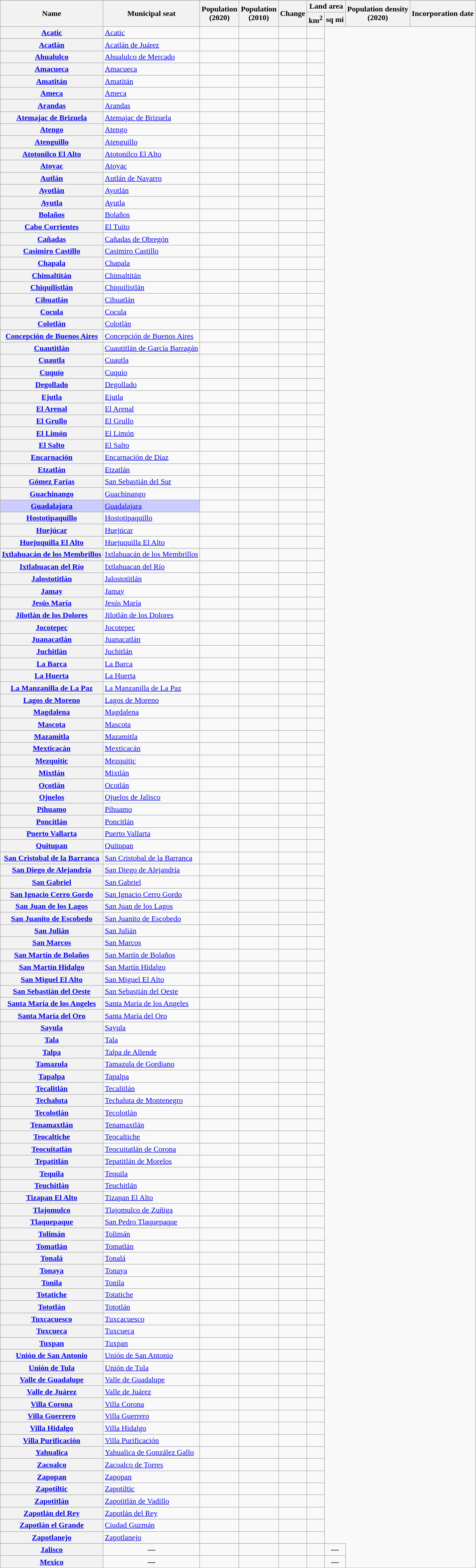<table class="wikitable sortable" style="text-align:right;">
<tr>
</tr>
<tr>
<th scope="col"  rowspan=2>Name</th>
<th scope="col"  rowspan=2>Municipal seat</th>
<th scope="col"  rowspan=2>Population<br>(2020)</th>
<th scope="col"  rowspan=2>Population<br>(2010)</th>
<th scope="col"  rowspan=2>Change</th>
<th scope="col" data-sort-type="number"  colspan=2>Land area</th>
<th scope="col" data-sort-type="number"  rowspan=2>Population density<br>(2020)</th>
<th scope="col"  rowspan=2>Incorporation date</th>
</tr>
<tr>
<th scope="col">km<sup>2</sup></th>
<th scope="col">sq mi</th>
</tr>
<tr>
<th scope="row" align="left"><a href='#'>Acatic</a></th>
<td align=left><a href='#'>Acatic</a></td>
<td></td>
<td></td>
<td></td>
<td></td>
</tr>
<tr>
<th scope="row" align="left"><a href='#'>Acatlán</a></th>
<td align=left><a href='#'>Acatlán de Juárez</a></td>
<td></td>
<td></td>
<td></td>
<td></td>
</tr>
<tr>
<th scope="row" align="left"><a href='#'>Ahualulco</a></th>
<td align=left><a href='#'>Ahualulco de Mercado</a></td>
<td></td>
<td></td>
<td></td>
<td></td>
</tr>
<tr>
<th scope="row" align="left"><a href='#'>Amacueca</a></th>
<td align=left><a href='#'>Amacueca</a></td>
<td></td>
<td></td>
<td></td>
<td></td>
</tr>
<tr>
<th scope="row" align="left"><a href='#'>Amatitán</a></th>
<td align=left><a href='#'>Amatitán</a></td>
<td></td>
<td></td>
<td></td>
<td></td>
</tr>
<tr>
<th scope="row" align="left"><a href='#'>Ameca</a></th>
<td align=left><a href='#'>Ameca</a></td>
<td></td>
<td></td>
<td></td>
<td></td>
</tr>
<tr>
<th scope="row" align="left"><a href='#'>Arandas</a></th>
<td align=left><a href='#'>Arandas</a></td>
<td></td>
<td></td>
<td></td>
<td></td>
</tr>
<tr>
<th scope="row" align="left"><a href='#'>Atemajac de Brizuela</a></th>
<td align=left><a href='#'>Atemajac de Brizuela</a></td>
<td></td>
<td></td>
<td></td>
<td></td>
</tr>
<tr>
<th scope="row" align="left"><a href='#'>Atengo</a></th>
<td align=left><a href='#'>Atengo</a></td>
<td></td>
<td></td>
<td></td>
<td></td>
</tr>
<tr>
<th scope="row" align="left"><a href='#'>Atenguillo</a></th>
<td align=left><a href='#'>Atenguillo</a></td>
<td></td>
<td></td>
<td></td>
<td></td>
</tr>
<tr>
<th scope="row" align="left"><a href='#'>Atotonilco El Alto</a></th>
<td align=left><a href='#'>Atotonilco El Alto</a></td>
<td></td>
<td></td>
<td></td>
<td></td>
</tr>
<tr>
<th scope="row" align="left"><a href='#'>Atoyac</a></th>
<td align=left><a href='#'>Atoyac</a></td>
<td></td>
<td></td>
<td></td>
<td></td>
</tr>
<tr>
<th scope="row" align="left"><a href='#'>Autlán</a></th>
<td align=left><a href='#'>Autlán de Navarro</a></td>
<td></td>
<td></td>
<td></td>
<td></td>
</tr>
<tr>
<th scope="row" align="left"><a href='#'>Ayotlán</a></th>
<td align=left><a href='#'>Ayotlán</a></td>
<td></td>
<td></td>
<td></td>
<td></td>
</tr>
<tr>
<th scope="row" align="left"><a href='#'>Ayutla</a></th>
<td align=left><a href='#'>Ayutla</a></td>
<td></td>
<td></td>
<td></td>
<td></td>
</tr>
<tr>
<th scope="row" align="left"><a href='#'>Bolaños</a></th>
<td align=left><a href='#'>Bolaños</a></td>
<td></td>
<td></td>
<td></td>
<td></td>
</tr>
<tr>
<th scope="row" align="left"><a href='#'>Cabo Corrientes</a></th>
<td align=left><a href='#'>El Tuito</a></td>
<td></td>
<td></td>
<td></td>
<td></td>
</tr>
<tr>
<th scope="row" align="left"><a href='#'>Cañadas</a></th>
<td align=left><a href='#'>Cañadas de Obregón</a></td>
<td></td>
<td></td>
<td></td>
<td></td>
</tr>
<tr>
<th scope="row" align="left"><a href='#'>Casimiro Castillo</a></th>
<td align=left><a href='#'>Casimiro Castillo</a></td>
<td></td>
<td></td>
<td></td>
<td></td>
</tr>
<tr>
<th scope="row" align="left"><a href='#'>Chapala</a></th>
<td align=left><a href='#'>Chapala</a></td>
<td></td>
<td></td>
<td></td>
<td></td>
</tr>
<tr>
<th scope="row" align="left"><a href='#'>Chimaltitán</a></th>
<td align=left><a href='#'>Chimaltitán</a></td>
<td></td>
<td></td>
<td></td>
<td></td>
</tr>
<tr>
<th scope="row" align="left"><a href='#'>Chiquilistlán</a></th>
<td align=left><a href='#'>Chiquilistlán</a></td>
<td></td>
<td></td>
<td></td>
<td></td>
</tr>
<tr>
<th scope="row" align="left"><a href='#'>Cihuatlán</a></th>
<td align=left><a href='#'>Cihuatlán</a></td>
<td></td>
<td></td>
<td></td>
<td></td>
</tr>
<tr>
<th scope="row" align="left"><a href='#'>Cocula</a></th>
<td align=left><a href='#'>Cocula</a></td>
<td></td>
<td></td>
<td></td>
<td></td>
</tr>
<tr>
<th scope="row" align="left"><a href='#'>Colotlán</a></th>
<td align=left><a href='#'>Colotlán</a></td>
<td></td>
<td></td>
<td></td>
<td></td>
</tr>
<tr>
<th scope="row" align="left"><a href='#'>Concepción de Buenos Aires</a></th>
<td align=left><a href='#'>Concepción de Buenos Aires</a></td>
<td></td>
<td></td>
<td></td>
<td></td>
</tr>
<tr>
<th scope="row" align="left"><a href='#'>Cuautitlán</a></th>
<td align=left><a href='#'>Cuautitlán de García Barragán</a></td>
<td></td>
<td></td>
<td></td>
<td></td>
</tr>
<tr>
<th scope="row" align="left"><a href='#'>Cuautla</a></th>
<td align=left><a href='#'>Cuautla</a></td>
<td></td>
<td></td>
<td></td>
<td></td>
</tr>
<tr>
<th scope="row" align="left"><a href='#'>Cuquío</a></th>
<td align=left><a href='#'>Cuquío</a></td>
<td></td>
<td></td>
<td></td>
<td></td>
</tr>
<tr>
<th scope="row" align="left"><a href='#'>Degollado</a></th>
<td align=left><a href='#'>Degollado</a></td>
<td></td>
<td></td>
<td></td>
<td></td>
</tr>
<tr>
<th scope="row" align="left"><a href='#'>Ejutla</a></th>
<td align=left><a href='#'>Ejutla</a></td>
<td></td>
<td></td>
<td></td>
<td></td>
</tr>
<tr>
<th scope="row" align="left"><a href='#'>El Arenal</a></th>
<td align=left><a href='#'>El Arenal</a></td>
<td></td>
<td></td>
<td></td>
<td></td>
</tr>
<tr>
<th scope="row" align="left"><a href='#'>El Grullo</a></th>
<td align=left><a href='#'>El Grullo</a></td>
<td></td>
<td></td>
<td></td>
<td></td>
</tr>
<tr>
<th scope="row" align="left"><a href='#'>El Limón</a></th>
<td align=left><a href='#'>El Limón</a></td>
<td></td>
<td></td>
<td></td>
<td></td>
</tr>
<tr>
<th scope="row" align="left"><a href='#'>El Salto</a></th>
<td align=left><a href='#'>El Salto</a></td>
<td></td>
<td></td>
<td></td>
<td></td>
</tr>
<tr>
<th scope="row" align="left"><a href='#'>Encarnación</a></th>
<td align=left><a href='#'>Encarnación de Díaz</a></td>
<td></td>
<td></td>
<td></td>
<td></td>
</tr>
<tr>
<th scope="row" align="left"><a href='#'>Etzatlán</a></th>
<td align=left><a href='#'>Etzatlán</a></td>
<td></td>
<td></td>
<td></td>
<td></td>
</tr>
<tr>
<th scope="row" align="left"><a href='#'>Gómez Farías</a></th>
<td align=left><a href='#'>San Sebastián del Sur</a></td>
<td></td>
<td></td>
<td></td>
<td></td>
</tr>
<tr>
<th scope="row" align="left"><a href='#'>Guachinango</a></th>
<td align=left><a href='#'>Guachinango</a></td>
<td></td>
<td></td>
<td></td>
<td></td>
</tr>
<tr>
<th scope="row" align="left" style="background:#CCF;"><a href='#'>Guadalajara</a></th>
<td align=left style="background:#CCF;"><a href='#'>Guadalajara</a></td>
<td></td>
<td></td>
<td></td>
<td></td>
</tr>
<tr>
<th scope="row" align="left"><a href='#'>Hostotipaquillo</a></th>
<td align=left><a href='#'>Hostotipaquillo</a></td>
<td></td>
<td></td>
<td></td>
<td></td>
</tr>
<tr>
<th scope="row" align="left"><a href='#'>Huejúcar</a></th>
<td align=left><a href='#'>Huejúcar</a></td>
<td></td>
<td></td>
<td></td>
<td></td>
</tr>
<tr>
<th scope="row" align="left"><a href='#'>Huejuquilla El Alto</a></th>
<td align=left><a href='#'>Huejuquilla El Alto</a></td>
<td></td>
<td></td>
<td></td>
<td></td>
</tr>
<tr>
<th scope="row" align="left"><a href='#'>Ixtlahuacán de los Membrillos</a></th>
<td align=left><a href='#'>Ixtlahuacán de los Membrillos</a></td>
<td></td>
<td></td>
<td></td>
<td></td>
</tr>
<tr>
<th scope="row" align="left"><a href='#'>Ixtlahuacan del Río</a></th>
<td align=left><a href='#'>Ixtlahuacan del Río</a></td>
<td></td>
<td></td>
<td></td>
<td></td>
</tr>
<tr>
<th scope="row" align="left"><a href='#'>Jalostotitlán</a></th>
<td align=left><a href='#'>Jalostotitlán</a></td>
<td></td>
<td></td>
<td></td>
<td></td>
</tr>
<tr>
<th scope="row" align="left"><a href='#'>Jamay</a></th>
<td align=left><a href='#'>Jamay</a></td>
<td></td>
<td></td>
<td></td>
<td></td>
</tr>
<tr>
<th scope="row" align="left"><a href='#'>Jesús María</a></th>
<td align=left><a href='#'>Jesús María</a></td>
<td></td>
<td></td>
<td></td>
<td></td>
</tr>
<tr>
<th scope="row" align="left"><a href='#'>Jilotlán de los Dolores</a></th>
<td align=left><a href='#'>Jilotlán de los Dolores</a></td>
<td></td>
<td></td>
<td></td>
<td></td>
</tr>
<tr>
<th scope="row" align="left"><a href='#'>Jocotepec</a></th>
<td align=left><a href='#'>Jocotepec</a></td>
<td></td>
<td></td>
<td></td>
<td></td>
</tr>
<tr>
<th scope="row" align="left"><a href='#'>Juanacatlán</a></th>
<td align=left><a href='#'>Juanacatlán</a></td>
<td></td>
<td></td>
<td></td>
<td></td>
</tr>
<tr>
<th scope="row" align="left"><a href='#'>Juchitlán</a></th>
<td align=left><a href='#'>Juchitlán</a></td>
<td></td>
<td></td>
<td></td>
<td></td>
</tr>
<tr>
<th scope="row" align="left"><a href='#'>La Barca</a></th>
<td align=left><a href='#'>La Barca</a></td>
<td></td>
<td></td>
<td></td>
<td></td>
</tr>
<tr>
<th scope="row" align="left"><a href='#'>La Huerta</a></th>
<td align=left><a href='#'>La Huerta</a></td>
<td></td>
<td></td>
<td></td>
<td></td>
</tr>
<tr>
<th scope="row" align="left"><a href='#'>La Manzanilla de La Paz</a></th>
<td align=left><a href='#'>La Manzanilla de La Paz</a></td>
<td></td>
<td></td>
<td></td>
<td></td>
</tr>
<tr>
<th scope="row" align="left"><a href='#'>Lagos de Moreno</a></th>
<td align=left><a href='#'>Lagos de Moreno</a></td>
<td></td>
<td></td>
<td></td>
<td></td>
</tr>
<tr>
<th scope="row" align="left"><a href='#'>Magdalena</a></th>
<td align=left><a href='#'>Magdalena</a></td>
<td></td>
<td></td>
<td></td>
<td></td>
</tr>
<tr>
<th scope="row" align="left"><a href='#'>Mascota</a></th>
<td align=left><a href='#'>Mascota</a></td>
<td></td>
<td></td>
<td></td>
<td></td>
</tr>
<tr>
<th scope="row" align="left"><a href='#'>Mazamitla</a></th>
<td align=left><a href='#'>Mazamitla</a></td>
<td></td>
<td></td>
<td></td>
<td></td>
</tr>
<tr>
<th scope="row" align="left"><a href='#'>Mexticacán</a></th>
<td align=left><a href='#'>Mexticacán</a></td>
<td></td>
<td></td>
<td></td>
<td></td>
</tr>
<tr>
<th scope="row" align="left"><a href='#'>Mezquitic</a></th>
<td align=left><a href='#'>Mezquitic</a></td>
<td></td>
<td></td>
<td></td>
<td></td>
</tr>
<tr>
<th scope="row" align="left"><a href='#'>Mixtlán</a></th>
<td align=left><a href='#'>Mixtlán</a></td>
<td></td>
<td></td>
<td></td>
<td></td>
</tr>
<tr>
<th scope="row" align="left"><a href='#'>Ocotlán</a></th>
<td align=left><a href='#'>Ocotlán</a></td>
<td></td>
<td></td>
<td></td>
<td></td>
</tr>
<tr>
<th scope="row" align="left"><a href='#'>Ojuelos</a></th>
<td align=left><a href='#'>Ojuelos de Jalisco</a></td>
<td></td>
<td></td>
<td></td>
<td></td>
</tr>
<tr>
<th scope="row" align="left"><a href='#'>Píhuamo</a></th>
<td align=left><a href='#'>Píhuamo</a></td>
<td></td>
<td></td>
<td></td>
<td></td>
</tr>
<tr>
<th scope="row" align="left"><a href='#'>Poncitlán</a></th>
<td align=left><a href='#'>Poncitlán</a></td>
<td></td>
<td></td>
<td></td>
<td></td>
</tr>
<tr>
<th scope="row" align="left"><a href='#'>Puerto Vallarta</a></th>
<td align=left><a href='#'>Puerto Vallarta</a></td>
<td></td>
<td></td>
<td></td>
<td></td>
</tr>
<tr>
<th scope="row" align="left"><a href='#'>Quitupan</a></th>
<td align=left><a href='#'>Quitupan</a></td>
<td></td>
<td></td>
<td></td>
<td></td>
</tr>
<tr>
<th scope="row" align="left"><a href='#'>San Cristobal de la Barranca</a></th>
<td align=left><a href='#'>San Cristobal de la Barranca</a></td>
<td></td>
<td></td>
<td></td>
<td></td>
</tr>
<tr>
<th scope="row" align="left"><a href='#'>San Diego de Alejandría</a></th>
<td align=left><a href='#'>San Diego de Alejandría</a></td>
<td></td>
<td></td>
<td></td>
<td></td>
</tr>
<tr>
<th scope="row" align="left"><a href='#'>San Gabriel</a></th>
<td align=left><a href='#'>San Gabriel</a></td>
<td></td>
<td></td>
<td></td>
<td></td>
</tr>
<tr>
<th scope="row" align="left"><a href='#'>San Ignacio Cerro Gordo</a></th>
<td align=left><a href='#'>San Ignacio Cerro Gordo</a></td>
<td></td>
<td></td>
<td></td>
<td></td>
</tr>
<tr>
<th scope="row" align="left"><a href='#'>San Juan de los Lagos</a></th>
<td align=left><a href='#'>San Juan de los Lagos</a></td>
<td></td>
<td></td>
<td></td>
<td></td>
</tr>
<tr>
<th scope="row" align="left"><a href='#'>San Juanito de Escobedo</a></th>
<td align=left><a href='#'>San Juanito de Escobedo</a></td>
<td></td>
<td></td>
<td></td>
<td></td>
</tr>
<tr>
<th scope="row" align="left"><a href='#'>San Julián</a></th>
<td align=left><a href='#'>San Julián</a></td>
<td></td>
<td></td>
<td></td>
<td></td>
</tr>
<tr>
<th scope="row" align="left"><a href='#'>San Marcos</a></th>
<td align=left><a href='#'>San Marcos</a></td>
<td></td>
<td></td>
<td></td>
<td></td>
</tr>
<tr>
<th scope="row" align="left"><a href='#'>San Martín de Bolaños</a></th>
<td align=left><a href='#'>San Martín de Bolaños</a></td>
<td></td>
<td></td>
<td></td>
<td></td>
</tr>
<tr>
<th scope="row" align="left"><a href='#'>San Martín Hidalgo</a></th>
<td align=left><a href='#'>San Martín Hidalgo</a></td>
<td></td>
<td></td>
<td></td>
<td></td>
</tr>
<tr>
<th scope="row" align="left"><a href='#'>San Miguel El Alto</a></th>
<td align=left><a href='#'>San Miguel El Alto</a></td>
<td></td>
<td></td>
<td></td>
<td></td>
</tr>
<tr>
<th scope="row" align="left"><a href='#'>San Sebastián del Oeste</a></th>
<td align=left><a href='#'>San Sebastián del Oeste</a></td>
<td></td>
<td></td>
<td></td>
<td></td>
</tr>
<tr>
<th scope="row" align="left"><a href='#'>Santa María de los Angeles</a></th>
<td align=left><a href='#'>Santa María de los Angeles</a></td>
<td></td>
<td></td>
<td></td>
<td></td>
</tr>
<tr>
<th scope="row" align="left"><a href='#'>Santa María del Oro</a></th>
<td align=left><a href='#'>Santa María del Oro</a></td>
<td></td>
<td></td>
<td></td>
<td></td>
</tr>
<tr>
<th scope="row" align="left"><a href='#'>Sayula</a></th>
<td align=left><a href='#'>Sayula</a></td>
<td></td>
<td></td>
<td></td>
<td></td>
</tr>
<tr>
<th scope="row" align="left"><a href='#'>Tala</a></th>
<td align=left><a href='#'>Tala</a></td>
<td></td>
<td></td>
<td></td>
<td></td>
</tr>
<tr>
<th scope="row" align="left"><a href='#'>Talpa</a></th>
<td align=left><a href='#'>Talpa de Allende</a></td>
<td></td>
<td></td>
<td></td>
<td></td>
</tr>
<tr>
<th scope="row" align="left"><a href='#'>Tamazula</a></th>
<td align=left><a href='#'>Tamazula de Gordiano</a></td>
<td></td>
<td></td>
<td></td>
<td></td>
</tr>
<tr>
<th scope="row" align="left"><a href='#'>Tapalpa</a></th>
<td align=left><a href='#'>Tapalpa</a></td>
<td></td>
<td></td>
<td></td>
<td></td>
</tr>
<tr>
<th scope="row" align="left"><a href='#'>Tecalitlán</a></th>
<td align=left><a href='#'>Tecalitlán</a></td>
<td></td>
<td></td>
<td></td>
<td></td>
</tr>
<tr>
<th scope="row" align="left"><a href='#'>Techaluta</a></th>
<td align=left><a href='#'>Techaluta de Montenegro</a></td>
<td></td>
<td></td>
<td></td>
<td></td>
</tr>
<tr>
<th scope="row" align="left"><a href='#'>Tecolotlán</a></th>
<td align=left><a href='#'>Tecolotlán</a></td>
<td></td>
<td></td>
<td></td>
<td></td>
</tr>
<tr>
<th scope="row" align="left"><a href='#'>Tenamaxtlán</a></th>
<td align=left><a href='#'>Tenamaxtlán</a></td>
<td></td>
<td></td>
<td></td>
<td></td>
</tr>
<tr>
<th scope="row" align="left"><a href='#'>Teocaltiche</a></th>
<td align=left><a href='#'>Teocaltiche</a></td>
<td></td>
<td></td>
<td></td>
<td></td>
</tr>
<tr>
<th scope="row" align="left"><a href='#'>Teocuitatlán</a></th>
<td align=left><a href='#'>Teocuitatlán de Corona</a></td>
<td></td>
<td></td>
<td></td>
<td></td>
</tr>
<tr>
<th scope="row" align="left"><a href='#'>Tepatitlán</a></th>
<td align=left><a href='#'>Tepatitlán de Morelos</a></td>
<td></td>
<td></td>
<td></td>
<td></td>
</tr>
<tr>
<th scope="row" align="left"><a href='#'>Tequila</a></th>
<td align=left><a href='#'>Tequila</a></td>
<td></td>
<td></td>
<td></td>
<td></td>
</tr>
<tr>
<th scope="row" align="left"><a href='#'>Teuchitlán</a></th>
<td align=left><a href='#'>Teuchitlán</a></td>
<td></td>
<td></td>
<td></td>
<td></td>
</tr>
<tr>
<th scope="row" align="left"><a href='#'>Tizapan El Alto</a></th>
<td align=left><a href='#'>Tizapan El Alto</a></td>
<td></td>
<td></td>
<td></td>
<td></td>
</tr>
<tr>
<th scope="row" align="left"><a href='#'>Tlajomulco</a></th>
<td align=left><a href='#'>Tlajomulco de Zuñiga</a></td>
<td></td>
<td></td>
<td></td>
<td></td>
</tr>
<tr>
<th scope="row" align="left"><a href='#'>Tlaquepaque</a></th>
<td align=left><a href='#'>San Pedro Tlaquepaque</a></td>
<td></td>
<td></td>
<td></td>
<td></td>
</tr>
<tr>
<th scope="row" align="left"><a href='#'>Tolimán</a></th>
<td align=left><a href='#'>Tolimán</a></td>
<td></td>
<td></td>
<td></td>
<td></td>
</tr>
<tr>
<th scope="row" align="left"><a href='#'>Tomatlán</a></th>
<td align=left><a href='#'>Tomatlán</a></td>
<td></td>
<td></td>
<td></td>
<td></td>
</tr>
<tr>
<th scope="row" align="left"><a href='#'>Tonalá</a></th>
<td align=left><a href='#'>Tonalá</a></td>
<td></td>
<td></td>
<td></td>
<td></td>
</tr>
<tr>
<th scope="row" align="left"><a href='#'>Tonaya</a></th>
<td align=left><a href='#'>Tonaya</a></td>
<td></td>
<td></td>
<td></td>
<td></td>
</tr>
<tr>
<th scope="row" align="left"><a href='#'>Tonila</a></th>
<td align=left><a href='#'>Tonila</a></td>
<td></td>
<td></td>
<td></td>
<td></td>
</tr>
<tr>
<th scope="row" align="left"><a href='#'>Totatiche</a></th>
<td align=left><a href='#'>Totatiche</a></td>
<td></td>
<td></td>
<td></td>
<td></td>
</tr>
<tr>
<th scope="row" align="left"><a href='#'>Tototlán</a></th>
<td align=left><a href='#'>Tototlán</a></td>
<td></td>
<td></td>
<td></td>
<td></td>
</tr>
<tr>
<th scope="row" align="left"><a href='#'>Tuxcacuesco</a></th>
<td align=left><a href='#'>Tuxcacuesco</a></td>
<td></td>
<td></td>
<td></td>
<td></td>
</tr>
<tr>
<th scope="row" align="left"><a href='#'>Tuxcueca</a></th>
<td align=left><a href='#'>Tuxcueca</a></td>
<td></td>
<td></td>
<td></td>
<td></td>
</tr>
<tr>
<th scope="row" align="left"><a href='#'>Tuxpan</a></th>
<td align=left><a href='#'>Tuxpan</a></td>
<td></td>
<td></td>
<td></td>
<td></td>
</tr>
<tr>
<th scope="row" align="left"><a href='#'>Unión de San Antonio</a></th>
<td align=left><a href='#'>Unión de San Antonio</a></td>
<td></td>
<td></td>
<td></td>
<td></td>
</tr>
<tr>
<th scope="row" align="left"><a href='#'>Unión de Tula</a></th>
<td align=left><a href='#'>Unión de Tula</a></td>
<td></td>
<td></td>
<td></td>
<td></td>
</tr>
<tr>
<th scope="row" align="left"><a href='#'>Valle de Guadalupe</a></th>
<td align=left><a href='#'>Valle de Guadalupe</a></td>
<td></td>
<td></td>
<td></td>
<td></td>
</tr>
<tr>
<th scope="row" align="left"><a href='#'>Valle de Juárez</a></th>
<td align=left><a href='#'>Valle de Juárez</a></td>
<td></td>
<td></td>
<td></td>
<td></td>
</tr>
<tr>
<th scope="row" align="left"><a href='#'>Villa Corona</a></th>
<td align=left><a href='#'>Villa Corona</a></td>
<td></td>
<td></td>
<td></td>
<td></td>
</tr>
<tr>
<th scope="row" align="left"><a href='#'>Villa Guerrero</a></th>
<td align=left><a href='#'>Villa Guerrero</a></td>
<td></td>
<td></td>
<td></td>
<td></td>
</tr>
<tr>
<th scope="row" align="left"><a href='#'>Villa Hidalgo</a></th>
<td align=left><a href='#'>Villa Hidalgo</a></td>
<td></td>
<td></td>
<td></td>
<td></td>
</tr>
<tr>
<th scope="row" align="left"><a href='#'>Villa Purificación</a></th>
<td align=left><a href='#'>Villa Purificación</a></td>
<td></td>
<td></td>
<td></td>
<td></td>
</tr>
<tr>
<th scope="row" align="left"><a href='#'>Yahualica</a></th>
<td align=left><a href='#'>Yahualica de González Gallo</a></td>
<td></td>
<td></td>
<td></td>
<td></td>
</tr>
<tr>
<th scope="row" align="left"><a href='#'>Zacoalco</a></th>
<td align=left><a href='#'>Zacoalco de Torres</a></td>
<td></td>
<td></td>
<td></td>
<td></td>
</tr>
<tr>
<th scope="row" align="left"><a href='#'>Zapopan</a></th>
<td align=left><a href='#'>Zapopan</a></td>
<td></td>
<td></td>
<td></td>
<td></td>
</tr>
<tr>
<th scope="row" align="left"><a href='#'>Zapotiltic</a></th>
<td align=left><a href='#'>Zapotiltic</a></td>
<td></td>
<td></td>
<td></td>
<td></td>
</tr>
<tr>
<th scope="row" align="left"><a href='#'>Zapotitlán</a></th>
<td align=left><a href='#'>Zapotitlán de Vadillo</a></td>
<td></td>
<td></td>
<td></td>
<td></td>
</tr>
<tr>
<th scope="row" align="left"><a href='#'>Zapotlán del Rey</a></th>
<td align=left><a href='#'>Zapotlán del Rey</a></td>
<td></td>
<td></td>
<td></td>
<td></td>
</tr>
<tr>
<th scope="row" align="left"><a href='#'>Zapotlán el Grande</a></th>
<td align=left><a href='#'>Ciudad Guzmán</a></td>
<td></td>
<td></td>
<td></td>
<td></td>
</tr>
<tr>
<th scope="row" align="left"><a href='#'>Zapotlanejo</a></th>
<td align=left><a href='#'>Zapotlanejo</a></td>
<td></td>
<td></td>
<td></td>
<td></td>
</tr>
<tr>
</tr>
<tr class="sortbottom" style="text-align:center;" style="background: #f2f2f2;">
<th scope="row" align="left"><strong><a href='#'>Jalisco</a></strong></th>
<td><strong>—</strong></td>
<td></td>
<td><strong></strong></td>
<td><strong></strong></td>
<td align="right"><strong></strong></td>
<td><strong>—</strong></td>
</tr>
<tr class="sortbottom" style="text-align:center;" style="background: #f2f2f2;">
<th scope="row" align="left"><strong><a href='#'>Mexico</a></strong></th>
<td><strong>—</strong></td>
<td></td>
<td><strong></strong></td>
<td><strong></strong></td>
<td align="right"><strong></strong></td>
<td><strong>—</strong></td>
</tr>
</table>
